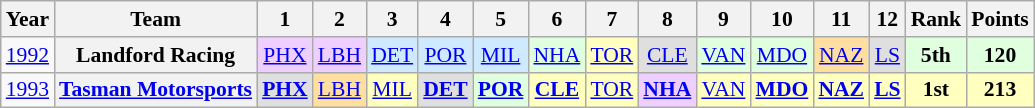<table class="wikitable" style="text-align:center; font-size:90%">
<tr>
<th>Year</th>
<th>Team</th>
<th>1</th>
<th>2</th>
<th>3</th>
<th>4</th>
<th>5</th>
<th>6</th>
<th>7</th>
<th>8</th>
<th>9</th>
<th>10</th>
<th>11</th>
<th>12</th>
<th>Rank</th>
<th>Points</th>
</tr>
<tr>
<td><a href='#'>1992</a></td>
<th>Landford Racing</th>
<td style="background:#EFCFFF;"><a href='#'>PHX</a><br></td>
<td style="background:#EFCFFF;"><a href='#'>LBH</a><br></td>
<td style="background:#CFEAFF;"><a href='#'>DET</a><br></td>
<td style="background:#CFEAFF;"><a href='#'>POR</a><br></td>
<td style="background:#CFEAFF;"><a href='#'>MIL</a><br></td>
<td style="background:#DFFFDF;"><a href='#'>NHA</a><br></td>
<td style="background:#FFFFBF;"><a href='#'>TOR</a><br></td>
<td style="background:#DFDFDF;"><a href='#'>CLE</a><br></td>
<td style="background:#DFFFDF;"><a href='#'>VAN</a><br></td>
<td style="background:#DFFFDF;"><a href='#'>MDO</a><br></td>
<td style="background:#FFDF9F;"><a href='#'>NAZ</a><br></td>
<td style="background:#DFDFDF;"><a href='#'>LS</a><br></td>
<td style="background:#DFFFDF;"><strong>5th</strong></td>
<td style="background:#DFFFDF;"><strong>120</strong></td>
</tr>
<tr>
<td><a href='#'>1993</a></td>
<th><a href='#'>Tasman Motorsports</a></th>
<td style="background:#DFDFDF;"><strong><a href='#'>PHX</a></strong><br></td>
<td style="background:#FFDF9F;"><a href='#'>LBH</a><br></td>
<td style="background:#FFFFBF;"><a href='#'>MIL</a><br></td>
<td style="background:#DFDFDF;"><strong><a href='#'>DET</a></strong><br></td>
<td style="background:#DFFFDF;"><strong><a href='#'>POR</a></strong><br></td>
<td style="background:#FFFFBF;"><strong><a href='#'>CLE</a></strong><br></td>
<td style="background:#FFFFBF;"><a href='#'>TOR</a><br></td>
<td style="background:#EFCFFF;"><strong><a href='#'>NHA</a></strong><br></td>
<td style="background:#FFFFBF;"><a href='#'>VAN</a><br></td>
<td style="background:#FFFFBF;"><strong><a href='#'>MDO</a></strong><br></td>
<td style="background:#FFFFBF;"><strong><a href='#'>NAZ</a></strong><br></td>
<td style="background:#FFFFBF;"><strong><a href='#'>LS</a></strong><br></td>
<td style="background:#FFFFBF;"><strong>1st</strong></td>
<td style="background:#FFFFBF;"><strong>213</strong></td>
</tr>
</table>
